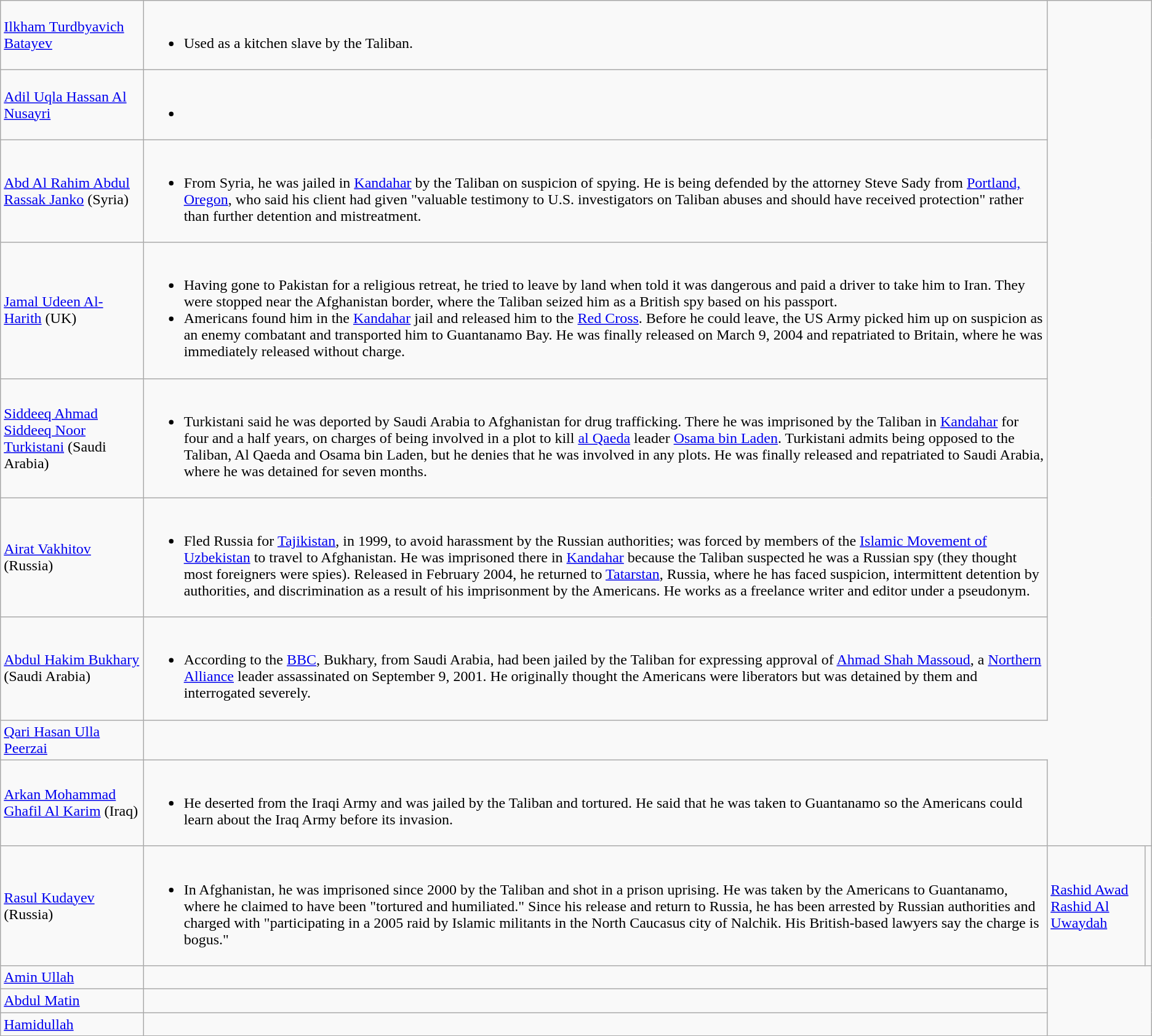<table class="wikitable">
<tr>
<td><a href='#'>Ilkham Turdbyavich Batayev</a></td>
<td><br><ul><li>Used as a kitchen slave by the Taliban.</li></ul></td>
</tr>
<tr>
<td><a href='#'>Adil Uqla Hassan Al Nusayri</a></td>
<td><br><ul><li></li></ul></td>
</tr>
<tr>
<td><a href='#'>Abd Al Rahim Abdul Rassak Janko</a> (Syria)</td>
<td><br><ul><li>From Syria, he was jailed in <a href='#'>Kandahar</a> by the Taliban on suspicion of spying. He is being defended by the attorney Steve Sady from <a href='#'>Portland, Oregon</a>, who said his client had given "valuable testimony to U.S. investigators on Taliban abuses and should have received protection" rather than further detention and mistreatment.</li></ul></td>
</tr>
<tr>
<td><a href='#'>Jamal Udeen Al-Harith</a> (UK)</td>
<td><br><ul><li>Having gone to Pakistan for a religious retreat, he tried to leave by land when told it was dangerous and paid a driver to take him to Iran. They were stopped near the Afghanistan border, where the Taliban seized him as a British spy based on his passport.</li><li>Americans found him in the <a href='#'>Kandahar</a> jail and released him to the <a href='#'>Red Cross</a>. Before he could leave, the US Army picked him up on suspicion as an enemy combatant and transported him to Guantanamo Bay. He was finally released on March 9, 2004 and repatriated to Britain, where he was immediately released without charge.</li></ul></td>
</tr>
<tr>
<td><a href='#'>Siddeeq Ahmad Siddeeq Noor Turkistani</a> (Saudi Arabia)</td>
<td><br><ul><li>Turkistani said he was deported by Saudi Arabia to Afghanistan for drug trafficking. There he was imprisoned by the Taliban in <a href='#'>Kandahar</a> for four and a half years, on charges of being  involved in a plot to kill <a href='#'>al Qaeda</a> leader <a href='#'>Osama bin Laden</a>. Turkistani admits being opposed to the Taliban, Al Qaeda and Osama bin Laden, but he denies that he was involved in any plots. He was finally released and repatriated to Saudi Arabia, where he was detained for seven months.</li></ul></td>
</tr>
<tr>
<td><a href='#'>Airat Vakhitov</a> (Russia)</td>
<td><br><ul><li>Fled Russia for <a href='#'>Tajikistan</a>, in 1999, to avoid harassment by the Russian authorities; was forced by members of the <a href='#'>Islamic Movement of Uzbekistan</a> to travel to Afghanistan. He was imprisoned there in <a href='#'>Kandahar</a> because the Taliban suspected he was a Russian spy (they thought most foreigners were spies). Released in February 2004, he returned to <a href='#'>Tatarstan</a>, Russia, where he has faced suspicion, intermittent detention by authorities, and discrimination as a result of his imprisonment by the Americans. He works as a freelance writer and editor under a pseudonym.</li></ul></td>
</tr>
<tr>
<td><a href='#'>Abdul Hakim Bukhary</a> (Saudi Arabia)</td>
<td><br><ul><li>According to the <a href='#'>BBC</a>, Bukhary, from Saudi Arabia, had been jailed by the Taliban for expressing approval of <a href='#'>Ahmad Shah Massoud</a>, a <a href='#'>Northern Alliance</a> leader assassinated on September 9, 2001. He originally thought the Americans were liberators but was detained by them and interrogated severely.</li></ul></td>
</tr>
<tr>
<td><a href='#'>Qari Hasan Ulla Peerzai</a></td>
</tr>
<tr>
<td><a href='#'>Arkan Mohammad Ghafil Al Karim</a> (Iraq)</td>
<td><br><ul><li>He deserted from the Iraqi Army and was jailed by the Taliban and tortured. He said that he was taken to Guantanamo so the Americans could learn about the Iraq Army before its invasion.</li></ul></td>
</tr>
<tr>
<td><a href='#'>Rasul Kudayev</a> (Russia)</td>
<td><br><ul><li>In Afghanistan, he was imprisoned since 2000 by the Taliban and shot in a prison uprising. He was taken by the Americans to Guantanamo, where he claimed to have been "tortured and humiliated."  Since his release and return to Russia, he has been arrested by Russian authorities and charged with "participating in a 2005 raid by Islamic militants in the North Caucasus city of Nalchik. His British-based lawyers say the charge is bogus."</li></ul></td>
<td><a href='#'>Rashid Awad Rashid Al Uwaydah</a></td>
<td><br></td>
</tr>
<tr>
<td><a href='#'>Amin Ullah</a></td>
<td><br></td>
</tr>
<tr>
<td><a href='#'>Abdul Matin</a></td>
<td><br></td>
</tr>
<tr>
<td><a href='#'>Hamidullah</a></td>
<td></td>
</tr>
</table>
